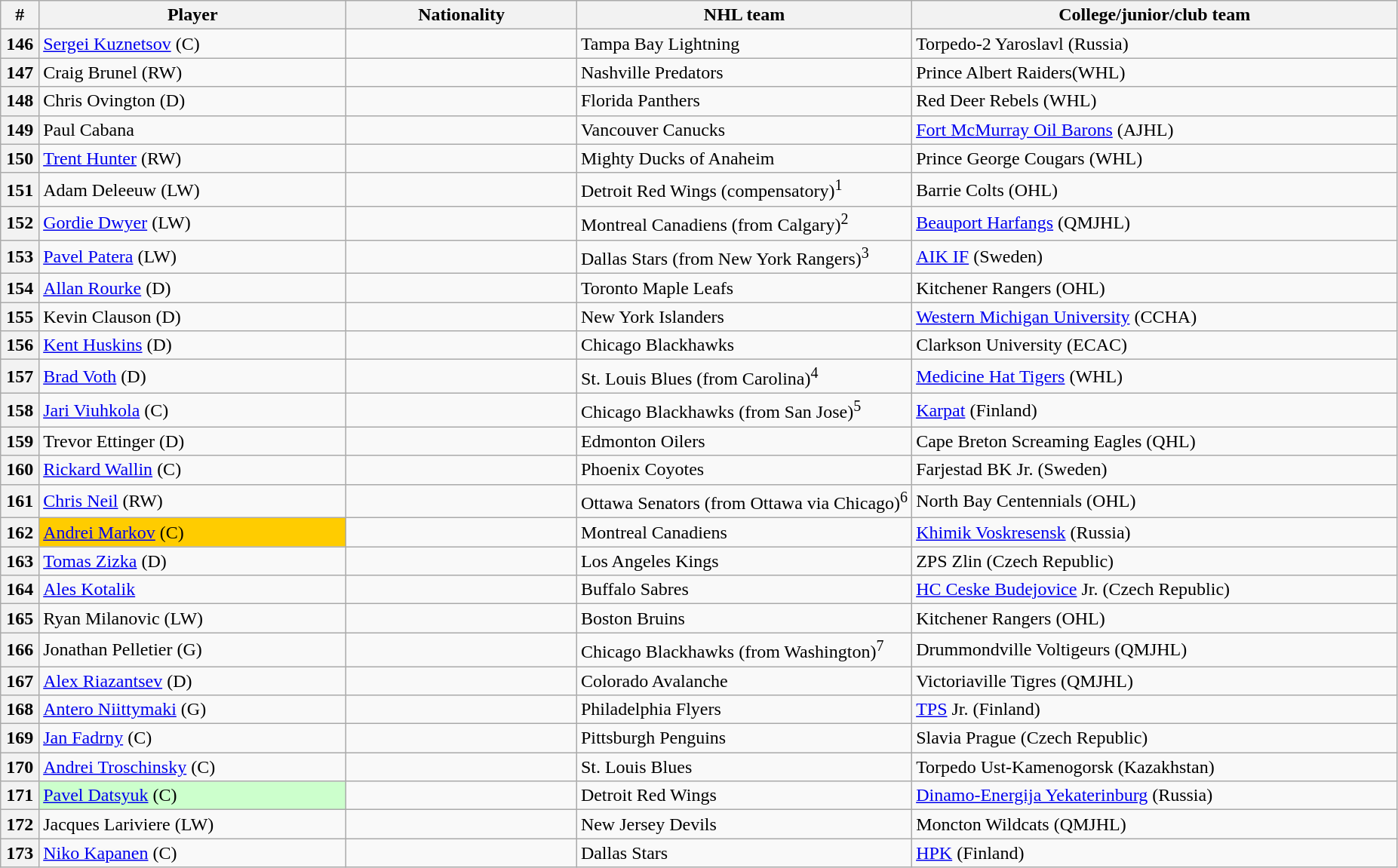<table class="wikitable">
<tr>
<th bgcolor="#DDDDFF" width="2.75%">#</th>
<th bgcolor="#DDDDFF" width="22.0%">Player</th>
<th bgcolor="#DDDDFF" width="16.5%">Nationality</th>
<th bgcolor="#DDDDFF" width="24.0%">NHL team</th>
<th bgcolor="#DDDDFF" width="100.0%">College/junior/club team</th>
</tr>
<tr>
<th>146</th>
<td><a href='#'>Sergei Kuznetsov</a> (C)</td>
<td></td>
<td>Tampa Bay Lightning</td>
<td>Torpedo-2 Yaroslavl (Russia)</td>
</tr>
<tr>
<th>147</th>
<td>Craig Brunel (RW)</td>
<td></td>
<td>Nashville Predators</td>
<td>Prince Albert Raiders(WHL)</td>
</tr>
<tr>
<th>148</th>
<td>Chris Ovington (D)</td>
<td></td>
<td>Florida Panthers</td>
<td>Red Deer Rebels (WHL)</td>
</tr>
<tr>
<th>149</th>
<td>Paul Cabana</td>
<td></td>
<td>Vancouver Canucks</td>
<td><a href='#'>Fort McMurray Oil Barons</a> (AJHL)</td>
</tr>
<tr>
<th>150</th>
<td><a href='#'>Trent Hunter</a> (RW)</td>
<td></td>
<td>Mighty Ducks of Anaheim</td>
<td>Prince George Cougars (WHL)</td>
</tr>
<tr>
<th>151</th>
<td>Adam Deleeuw (LW)</td>
<td></td>
<td>Detroit Red Wings (compensatory)<sup>1</sup></td>
<td>Barrie Colts (OHL)</td>
</tr>
<tr>
<th>152</th>
<td><a href='#'>Gordie Dwyer</a> (LW)</td>
<td></td>
<td>Montreal Canadiens (from Calgary)<sup>2</sup></td>
<td><a href='#'>Beauport Harfangs</a> (QMJHL)</td>
</tr>
<tr>
<th>153</th>
<td><a href='#'>Pavel Patera</a> (LW)</td>
<td></td>
<td>Dallas Stars (from New York Rangers)<sup>3</sup></td>
<td><a href='#'>AIK IF</a> (Sweden)</td>
</tr>
<tr>
<th>154</th>
<td><a href='#'>Allan Rourke</a> (D)</td>
<td></td>
<td>Toronto Maple Leafs</td>
<td>Kitchener Rangers (OHL)</td>
</tr>
<tr>
<th>155</th>
<td>Kevin Clauson (D)</td>
<td></td>
<td>New York Islanders</td>
<td><a href='#'>Western Michigan University</a> (CCHA)</td>
</tr>
<tr>
<th>156</th>
<td><a href='#'>Kent Huskins</a> (D)</td>
<td></td>
<td>Chicago Blackhawks</td>
<td>Clarkson University (ECAC)</td>
</tr>
<tr>
<th>157</th>
<td><a href='#'>Brad Voth</a> (D)</td>
<td></td>
<td>St. Louis Blues (from Carolina)<sup>4</sup></td>
<td><a href='#'>Medicine Hat Tigers</a> (WHL)</td>
</tr>
<tr>
<th>158</th>
<td><a href='#'>Jari Viuhkola</a> (C)</td>
<td></td>
<td>Chicago Blackhawks (from San Jose)<sup>5</sup></td>
<td><a href='#'>Karpat</a> (Finland)</td>
</tr>
<tr>
<th>159</th>
<td>Trevor Ettinger (D)</td>
<td></td>
<td>Edmonton Oilers</td>
<td>Cape Breton Screaming Eagles (QHL)</td>
</tr>
<tr>
<th>160</th>
<td><a href='#'>Rickard Wallin</a> (C)</td>
<td></td>
<td>Phoenix Coyotes</td>
<td>Farjestad BK Jr. (Sweden)</td>
</tr>
<tr>
<th>161</th>
<td><a href='#'>Chris Neil</a> (RW)</td>
<td></td>
<td>Ottawa Senators (from Ottawa via Chicago)<sup>6</sup></td>
<td>North Bay Centennials (OHL)</td>
</tr>
<tr>
<th>162</th>
<td bgcolor="#FFCC00"><a href='#'>Andrei Markov</a> (C)</td>
<td></td>
<td>Montreal Canadiens</td>
<td><a href='#'>Khimik Voskresensk</a> (Russia)</td>
</tr>
<tr>
<th>163</th>
<td><a href='#'>Tomas Zizka</a> (D)</td>
<td></td>
<td>Los Angeles Kings</td>
<td>ZPS Zlin (Czech Republic)</td>
</tr>
<tr>
<th>164</th>
<td><a href='#'>Ales Kotalik</a></td>
<td></td>
<td>Buffalo Sabres</td>
<td><a href='#'>HC Ceske Budejovice</a> Jr. (Czech Republic)</td>
</tr>
<tr>
<th>165</th>
<td>Ryan Milanovic (LW)</td>
<td></td>
<td>Boston Bruins</td>
<td>Kitchener Rangers (OHL)</td>
</tr>
<tr>
<th>166</th>
<td>Jonathan Pelletier (G)</td>
<td></td>
<td>Chicago Blackhawks (from Washington)<sup>7</sup></td>
<td>Drummondville Voltigeurs (QMJHL)</td>
</tr>
<tr>
<th>167</th>
<td><a href='#'>Alex Riazantsev</a> (D)</td>
<td></td>
<td>Colorado Avalanche</td>
<td>Victoriaville Tigres (QMJHL)</td>
</tr>
<tr>
<th>168</th>
<td><a href='#'>Antero Niittymaki</a> (G)</td>
<td></td>
<td>Philadelphia Flyers</td>
<td><a href='#'>TPS</a> Jr. (Finland)</td>
</tr>
<tr>
<th>169</th>
<td><a href='#'>Jan Fadrny</a> (C)</td>
<td></td>
<td>Pittsburgh Penguins</td>
<td>Slavia Prague (Czech Republic)</td>
</tr>
<tr>
<th>170</th>
<td><a href='#'>Andrei Troschinsky</a> (C)</td>
<td></td>
<td>St. Louis Blues</td>
<td>Torpedo Ust-Kamenogorsk (Kazakhstan)</td>
</tr>
<tr>
<th>171</th>
<td bgcolor="CCFFCC"><a href='#'>Pavel Datsyuk</a> (C)</td>
<td></td>
<td>Detroit Red Wings</td>
<td><a href='#'>Dinamo-Energija Yekaterinburg</a> (Russia)</td>
</tr>
<tr>
<th>172</th>
<td>Jacques Lariviere (LW)</td>
<td></td>
<td>New Jersey Devils</td>
<td>Moncton Wildcats (QMJHL)</td>
</tr>
<tr>
<th>173</th>
<td><a href='#'>Niko Kapanen</a> (C)</td>
<td></td>
<td>Dallas Stars</td>
<td><a href='#'>HPK</a> (Finland)</td>
</tr>
</table>
